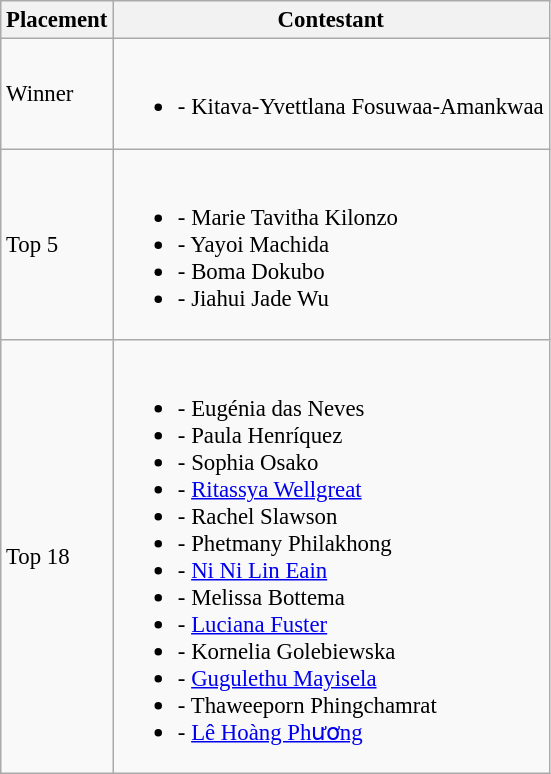<table class="wikitable" style="font-size: 95%;">
<tr>
<th>Placement</th>
<th>Contestant</th>
</tr>
<tr>
<td>Winner</td>
<td><br><ul><li> - Kitava-Yvettlana Fosuwaa-Amankwaa</li></ul></td>
</tr>
<tr>
<td>Top 5</td>
<td><br><ul><li> - Marie Tavitha Kilonzo</li><li> - Yayoi Machida</li><li> - Boma Dokubo</li><li> - Jiahui Jade Wu</li></ul></td>
</tr>
<tr>
<td>Top 18</td>
<td><br><ul><li> - Eugénia das Neves</li><li> - Paula Henríquez</li><li> - Sophia Osako</li><li> - <a href='#'>Ritassya Wellgreat</a></li><li> - Rachel Slawson</li><li> - Phetmany Philakhong</li><li> - <a href='#'>Ni Ni Lin Eain</a></li><li> - Melissa Bottema</li><li> - <a href='#'>Luciana Fuster</a></li><li> - Kornelia Golebiewska</li><li> - <a href='#'>Gugulethu Mayisela</a></li><li> - Thaweeporn Phingchamrat</li><li> - <a href='#'>Lê Hoàng Phương</a></li></ul></td>
</tr>
</table>
